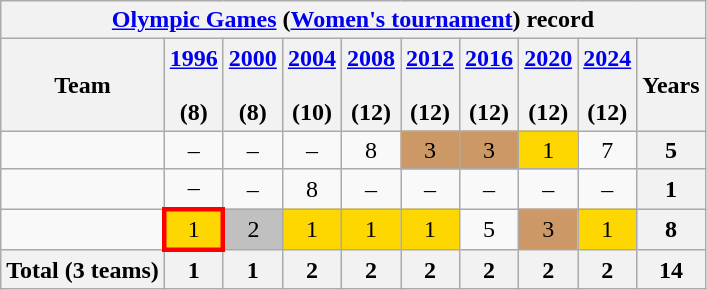<table class="wikitable" style="text-align:center">
<tr>
<th colspan=10><a href='#'>Olympic Games</a> (<a href='#'>Women's tournament</a>) record</th>
</tr>
<tr>
<th>Team</th>
<th><a href='#'>1996</a><br><br>(8)</th>
<th><a href='#'>2000</a><br><br>(8)</th>
<th><a href='#'>2004</a><br><br>(10)</th>
<th><a href='#'>2008</a><br><br>(12)</th>
<th><a href='#'>2012</a><br><br>(12)</th>
<th><a href='#'>2016</a><br><br>(12)</th>
<th><a href='#'>2020</a><br><br>(12)</th>
<th><a href='#'>2024</a><br><br>(12)</th>
<th>Years</th>
</tr>
<tr>
<td align=left></td>
<td>–</td>
<td>–</td>
<td>–</td>
<td>8</td>
<td style="background:#c96;">3</td>
<td style="background:#c96;">3</td>
<td bgcolor=gold>1</td>
<td>7</td>
<th>5</th>
</tr>
<tr>
<td align=left></td>
<td>–</td>
<td>–</td>
<td>8</td>
<td>–</td>
<td>–</td>
<td>–</td>
<td>–</td>
<td>–</td>
<th>1</th>
</tr>
<tr>
<td align=left></td>
<td style="border:3px solid red; background:gold;">1</td>
<td style="background:silver;">2</td>
<td bgcolor=gold>1</td>
<td bgcolor=gold>1</td>
<td bgcolor=gold>1</td>
<td>5</td>
<td style="background:#c96;">3</td>
<td bgcolor=gold>1</td>
<th>8</th>
</tr>
<tr>
<th align=left>Total (3 teams)</th>
<th>1</th>
<th>1</th>
<th>2</th>
<th>2</th>
<th>2</th>
<th>2</th>
<th>2</th>
<th>2</th>
<th>14</th>
</tr>
</table>
